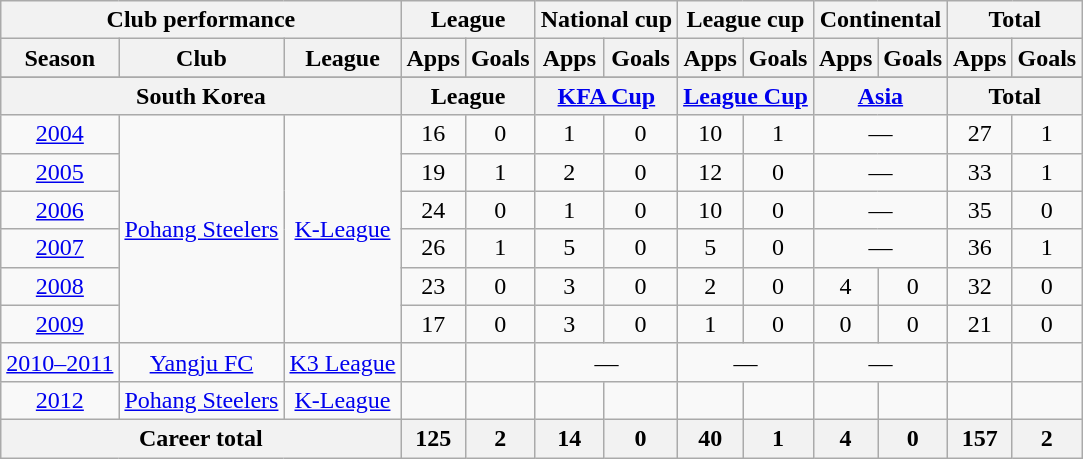<table class="wikitable" style="text-align:center">
<tr>
<th colspan=3>Club performance</th>
<th colspan=2>League</th>
<th colspan=2>National cup</th>
<th colspan=2>League cup</th>
<th colspan=2>Continental</th>
<th colspan=2>Total</th>
</tr>
<tr>
<th>Season</th>
<th>Club</th>
<th>League</th>
<th>Apps</th>
<th>Goals</th>
<th>Apps</th>
<th>Goals</th>
<th>Apps</th>
<th>Goals</th>
<th>Apps</th>
<th>Goals</th>
<th>Apps</th>
<th>Goals</th>
</tr>
<tr>
</tr>
<tr>
<th colspan=3>South Korea</th>
<th colspan=2>League</th>
<th colspan=2><a href='#'>KFA Cup</a></th>
<th colspan=2><a href='#'>League Cup</a></th>
<th colspan=2><a href='#'>Asia</a></th>
<th colspan=2>Total</th>
</tr>
<tr>
<td><a href='#'>2004</a></td>
<td rowspan="6"><a href='#'>Pohang Steelers</a></td>
<td rowspan="6"><a href='#'>K-League</a></td>
<td>16</td>
<td>0</td>
<td>1</td>
<td>0</td>
<td>10</td>
<td>1</td>
<td colspan="2">—</td>
<td>27</td>
<td>1</td>
</tr>
<tr>
<td><a href='#'>2005</a></td>
<td>19</td>
<td>1</td>
<td>2</td>
<td>0</td>
<td>12</td>
<td>0</td>
<td colspan="2">—</td>
<td>33</td>
<td>1</td>
</tr>
<tr>
<td><a href='#'>2006</a></td>
<td>24</td>
<td>0</td>
<td>1</td>
<td>0</td>
<td>10</td>
<td>0</td>
<td colspan="2">—</td>
<td>35</td>
<td>0</td>
</tr>
<tr>
<td><a href='#'>2007</a></td>
<td>26</td>
<td>1</td>
<td>5</td>
<td>0</td>
<td>5</td>
<td>0</td>
<td colspan="2">—</td>
<td>36</td>
<td>1</td>
</tr>
<tr>
<td><a href='#'>2008</a></td>
<td>23</td>
<td>0</td>
<td>3</td>
<td>0</td>
<td>2</td>
<td>0</td>
<td>4</td>
<td>0</td>
<td>32</td>
<td>0</td>
</tr>
<tr>
<td><a href='#'>2009</a></td>
<td>17</td>
<td>0</td>
<td>3</td>
<td>0</td>
<td>1</td>
<td>0</td>
<td>0</td>
<td>0</td>
<td>21</td>
<td>0</td>
</tr>
<tr>
<td><a href='#'>2010–2011</a></td>
<td rowspan="1"><a href='#'>Yangju FC</a></td>
<td rowspan="1"><a href='#'>K3 League</a></td>
<td></td>
<td></td>
<td colspan="2">—</td>
<td colspan="2">—</td>
<td colspan="2">—</td>
<td></td>
<td></td>
</tr>
<tr>
<td><a href='#'>2012</a></td>
<td rowspan="1"><a href='#'>Pohang Steelers</a></td>
<td rowspan="1"><a href='#'>K-League</a></td>
<td></td>
<td></td>
<td></td>
<td></td>
<td></td>
<td></td>
<td></td>
<td></td>
<td></td>
<td></td>
</tr>
<tr>
<th colspan=3>Career total</th>
<th>125</th>
<th>2</th>
<th>14</th>
<th>0</th>
<th>40</th>
<th>1</th>
<th>4</th>
<th>0</th>
<th>157</th>
<th>2</th>
</tr>
</table>
